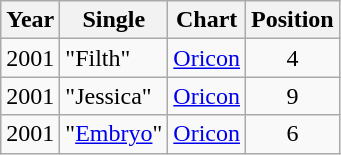<table class="wikitable">
<tr>
<th align="left">Year</th>
<th align="left">Single</th>
<th align="left">Chart</th>
<th align="center">Position</th>
</tr>
<tr>
<td align="left">2001</td>
<td align="left">"Filth"</td>
<td align="left"><a href='#'>Oricon</a></td>
<td align="center">4</td>
</tr>
<tr>
<td align="left">2001</td>
<td align="left">"Jessica"</td>
<td align="left"><a href='#'>Oricon</a></td>
<td align="center">9</td>
</tr>
<tr>
<td align="left">2001</td>
<td align="left">"<a href='#'>Embryo</a>"</td>
<td align="left"><a href='#'>Oricon</a></td>
<td align="center">6</td>
</tr>
</table>
